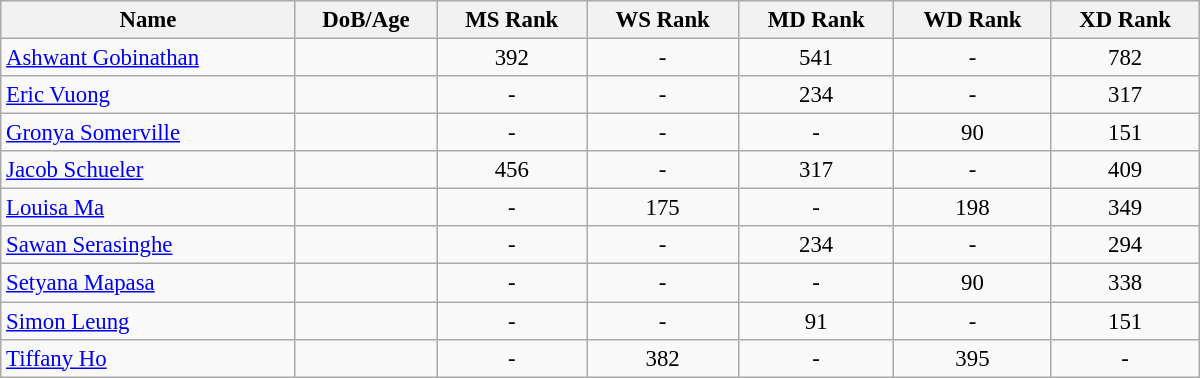<table class="wikitable"  style="width:800px; font-size:95%; text-align:center">
<tr>
<th align="left">Name</th>
<th align="left">DoB/Age</th>
<th align="left">MS Rank</th>
<th align="left">WS Rank</th>
<th align="left">MD Rank</th>
<th align="left">WD Rank</th>
<th align="left">XD Rank</th>
</tr>
<tr>
<td align="left"><a href='#'>Ashwant Gobinathan</a></td>
<td align="left"></td>
<td>392</td>
<td>-</td>
<td>541</td>
<td>-</td>
<td>782</td>
</tr>
<tr>
<td align="left"><a href='#'>Eric Vuong</a></td>
<td align="left"></td>
<td>-</td>
<td>-</td>
<td>234</td>
<td>-</td>
<td>317</td>
</tr>
<tr>
<td align="left"><a href='#'>Gronya Somerville</a></td>
<td align="left"></td>
<td>-</td>
<td>-</td>
<td>-</td>
<td>90</td>
<td>151</td>
</tr>
<tr>
<td align="left"><a href='#'>Jacob Schueler</a></td>
<td align="left"></td>
<td>456</td>
<td>-</td>
<td>317</td>
<td>-</td>
<td>409</td>
</tr>
<tr>
<td align="left"><a href='#'>Louisa Ma</a></td>
<td align="left"></td>
<td>-</td>
<td>175</td>
<td>-</td>
<td>198</td>
<td>349</td>
</tr>
<tr>
<td align="left"><a href='#'>Sawan Serasinghe</a></td>
<td align="left"></td>
<td>-</td>
<td>-</td>
<td>234</td>
<td>-</td>
<td>294</td>
</tr>
<tr>
<td align="left"><a href='#'>Setyana Mapasa</a></td>
<td align="left"></td>
<td>-</td>
<td>-</td>
<td>-</td>
<td>90</td>
<td>338</td>
</tr>
<tr>
<td align="left"><a href='#'>Simon Leung</a></td>
<td align="left"></td>
<td>-</td>
<td>-</td>
<td>91</td>
<td>-</td>
<td>151</td>
</tr>
<tr>
<td align="left"><a href='#'>Tiffany Ho</a></td>
<td align="left"></td>
<td>-</td>
<td>382</td>
<td>-</td>
<td>395</td>
<td>-</td>
</tr>
</table>
